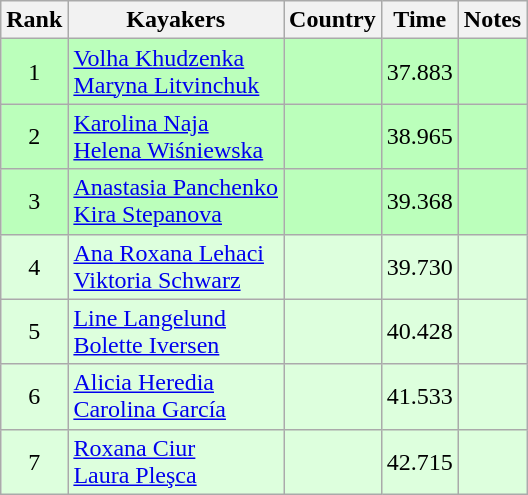<table class="wikitable" style="text-align:center">
<tr>
<th>Rank</th>
<th>Kayakers</th>
<th>Country</th>
<th>Time</th>
<th>Notes</th>
</tr>
<tr bgcolor=bbffbb>
<td>1</td>
<td align="left"><a href='#'>Volha Khudzenka</a><br><a href='#'>Maryna Litvinchuk</a></td>
<td align="left"></td>
<td>37.883</td>
<td></td>
</tr>
<tr bgcolor=bbffbb>
<td>2</td>
<td align="left"><a href='#'>Karolina Naja</a><br><a href='#'>Helena Wiśniewska</a></td>
<td align="left"></td>
<td>38.965</td>
<td></td>
</tr>
<tr bgcolor=bbffbb>
<td>3</td>
<td align="left"><a href='#'>Anastasia Panchenko</a><br><a href='#'>Kira Stepanova</a></td>
<td align="left"></td>
<td>39.368</td>
<td></td>
</tr>
<tr bgcolor=ddffdd>
<td>4</td>
<td align="left"><a href='#'>Ana Roxana Lehaci</a><br><a href='#'>Viktoria Schwarz</a></td>
<td align="left"></td>
<td>39.730</td>
<td></td>
</tr>
<tr bgcolor=ddffdd>
<td>5</td>
<td align="left"><a href='#'>Line Langelund</a><br><a href='#'>Bolette Iversen</a></td>
<td align="left"></td>
<td>40.428</td>
<td></td>
</tr>
<tr bgcolor=ddffdd>
<td>6</td>
<td align="left"><a href='#'>Alicia Heredia</a><br><a href='#'>Carolina García</a></td>
<td align="left"></td>
<td>41.533</td>
<td></td>
</tr>
<tr bgcolor=ddffdd>
<td>7</td>
<td align="left"><a href='#'>Roxana Ciur</a><br><a href='#'>Laura Pleşca</a></td>
<td align="left"></td>
<td>42.715</td>
<td></td>
</tr>
</table>
